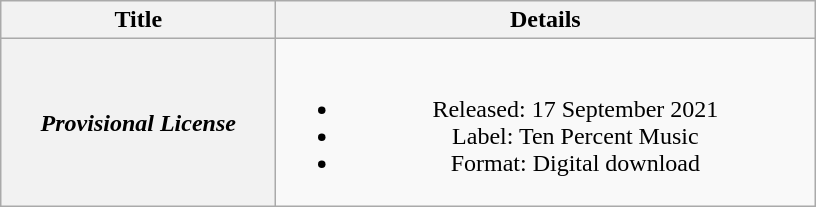<table class="wikitable plainrowheaders" style="text-align:center;">
<tr>
<th scope="col" style="width:11em;">Title</th>
<th scope="col" style="width:22em;">Details</th>
</tr>
<tr>
<th scope="row"><em>Provisional License</em></th>
<td><br><ul><li>Released: 17 September 2021</li><li>Label: Ten Percent Music</li><li>Format: Digital download</li></ul></td>
</tr>
</table>
